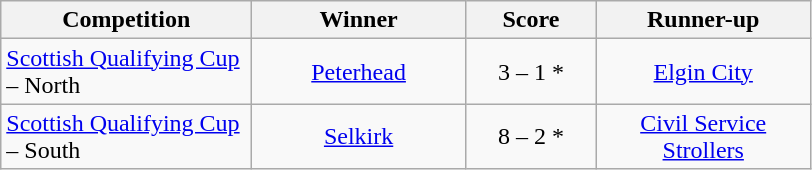<table class="wikitable" style="text-align: center;">
<tr>
<th width=160>Competition</th>
<th width=135>Winner</th>
<th width=80>Score</th>
<th width=135>Runner-up</th>
</tr>
<tr>
<td align=left><a href='#'>Scottish Qualifying Cup</a> – North</td>
<td><a href='#'>Peterhead</a></td>
<td>3 – 1 *</td>
<td><a href='#'>Elgin City</a></td>
</tr>
<tr>
<td align=left><a href='#'>Scottish Qualifying Cup</a> – South</td>
<td><a href='#'>Selkirk</a></td>
<td>8 – 2 *</td>
<td><a href='#'>Civil Service Strollers</a></td>
</tr>
</table>
